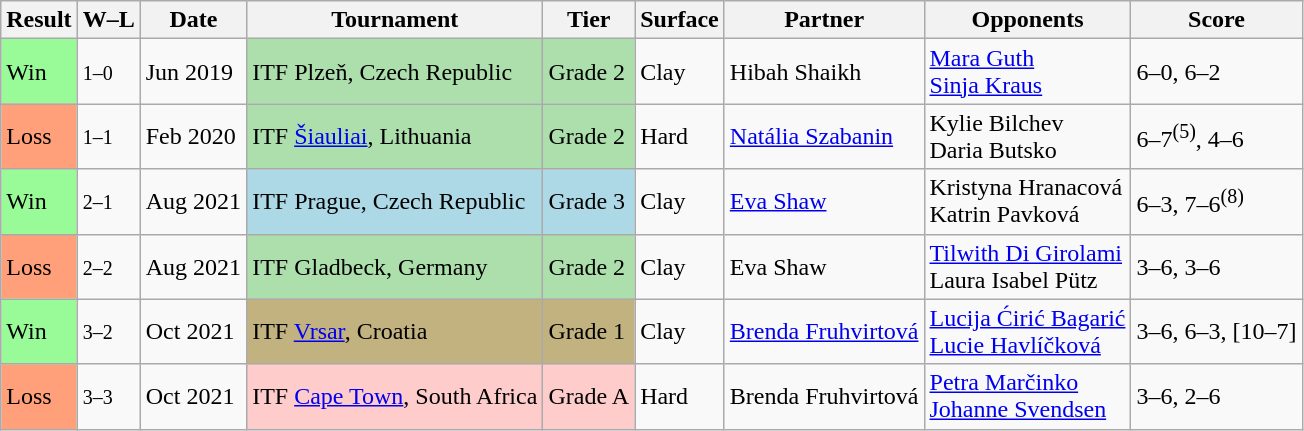<table class="wikitable sortable">
<tr>
<th>Result</th>
<th class="unsortable">W–L</th>
<th>Date</th>
<th>Tournament</th>
<th>Tier</th>
<th>Surface</th>
<th>Partner</th>
<th>Opponents</th>
<th class="unsortable">Score</th>
</tr>
<tr>
<td bgcolor="98FB98">Win</td>
<td><small>1–0</small></td>
<td>Jun 2019</td>
<td bgcolor="#addfad">ITF Plzeň, Czech Republic</td>
<td bgcolor="#addfad">Grade 2</td>
<td>Clay</td>
<td> Hibah Shaikh</td>
<td> <a href='#'>Mara Guth</a> <br>  <a href='#'>Sinja Kraus</a></td>
<td>6–0, 6–2</td>
</tr>
<tr>
<td bgcolor="ffa07a">Loss</td>
<td><small>1–1</small></td>
<td>Feb 2020</td>
<td bgcolor=addfad>ITF <a href='#'>Šiauliai</a>, Lithuania</td>
<td bgcolor=addfad>Grade 2</td>
<td>Hard</td>
<td> <a href='#'>Natália Szabanin</a></td>
<td> Kylie Bilchev <br>  Daria Butsko</td>
<td>6–7<sup>(5)</sup>, 4–6</td>
</tr>
<tr>
<td bgcolor="98FB98">Win</td>
<td><small>2–1</small></td>
<td>Aug 2021</td>
<td bgcolor=lightblue>ITF Prague, Czech Republic</td>
<td bgcolor=lightblue>Grade 3</td>
<td>Clay</td>
<td> <a href='#'>Eva Shaw</a></td>
<td> Kristyna Hranacová <br>  Katrin Pavková</td>
<td>6–3, 7–6<sup>(8)</sup></td>
</tr>
<tr>
<td bgcolor="ffa07a">Loss</td>
<td><small>2–2</small></td>
<td>Aug 2021</td>
<td bgcolor=addfad>ITF Gladbeck, Germany</td>
<td bgcolor=addfad>Grade 2</td>
<td>Clay</td>
<td> Eva Shaw</td>
<td> <a href='#'>Tilwith Di Girolami</a> <br>  Laura Isabel Pütz</td>
<td>3–6, 3–6</td>
</tr>
<tr>
<td bgcolor="98FB98">Win</td>
<td><small>3–2</small></td>
<td>Oct 2021</td>
<td bgcolor=c2b280>ITF <a href='#'>Vrsar</a>, Croatia</td>
<td bgcolor=c2b280>Grade 1</td>
<td>Clay</td>
<td> <a href='#'>Brenda Fruhvirtová</a></td>
<td> <a href='#'>Lucija Ćirić Bagarić</a> <br>  <a href='#'>Lucie Havlíčková</a></td>
<td>3–6, 6–3, [10–7]</td>
</tr>
<tr>
<td bgcolor="ffa07a">Loss</td>
<td><small>3–3</small></td>
<td>Oct 2021</td>
<td bgcolor=#fcc>ITF <a href='#'>Cape Town</a>, South Africa</td>
<td bgcolor=#fcc>Grade A</td>
<td>Hard</td>
<td> Brenda Fruhvirtová</td>
<td> <a href='#'>Petra Marčinko</a> <br>  <a href='#'>Johanne Svendsen</a></td>
<td>3–6, 2–6</td>
</tr>
</table>
